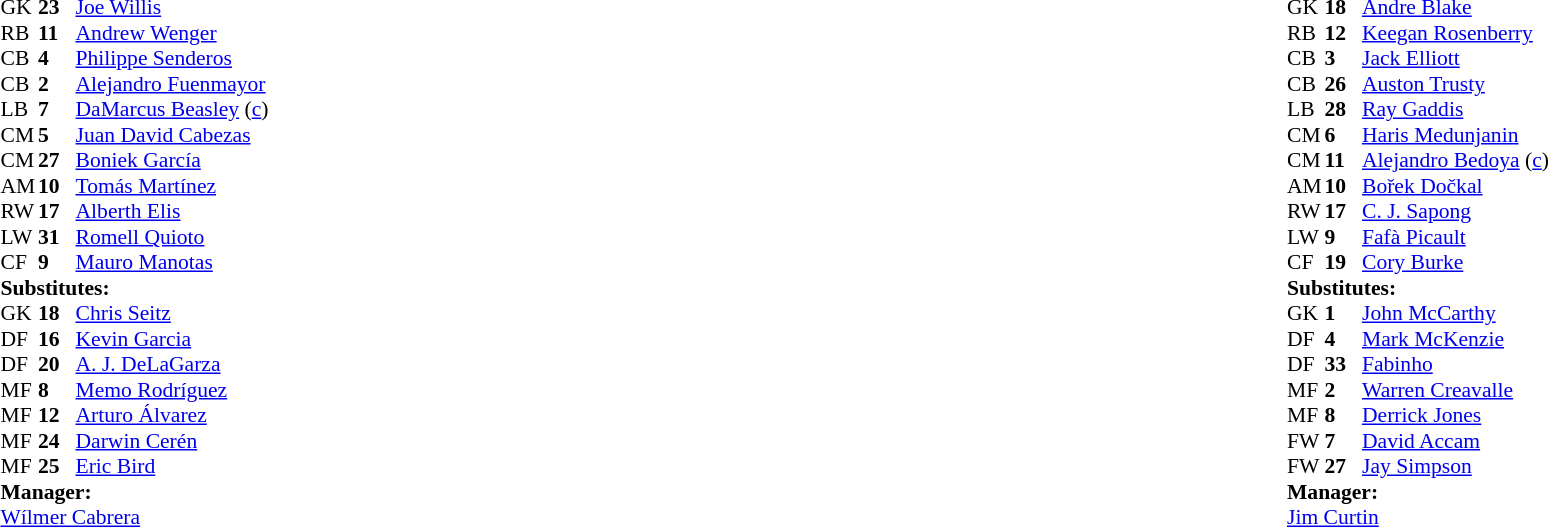<table width="100%">
<tr>
<td valign="top" width="40%"><br><table style="font-size:90%" cellspacing="0" cellpadding="0">
<tr>
<th width=25></th>
<th width=25></th>
</tr>
<tr>
<td>GK</td>
<td><strong>23</strong></td>
<td> <a href='#'>Joe Willis</a></td>
</tr>
<tr>
<td>RB</td>
<td><strong>11</strong></td>
<td> <a href='#'>Andrew Wenger</a></td>
</tr>
<tr>
<td>CB</td>
<td><strong>4</strong></td>
<td> <a href='#'>Philippe Senderos</a></td>
<td></td>
<td></td>
</tr>
<tr>
<td>CB</td>
<td><strong>2</strong></td>
<td> <a href='#'>Alejandro Fuenmayor</a></td>
</tr>
<tr>
<td>LB</td>
<td><strong>7</strong></td>
<td> <a href='#'>DaMarcus Beasley</a> (<a href='#'>c</a>)</td>
</tr>
<tr>
<td>CM</td>
<td><strong>5</strong></td>
<td> <a href='#'>Juan David Cabezas</a></td>
</tr>
<tr>
<td>CM</td>
<td><strong>27</strong></td>
<td> <a href='#'>Boniek García</a></td>
<td></td>
<td></td>
</tr>
<tr>
<td>AM</td>
<td><strong>10</strong></td>
<td> <a href='#'>Tomás Martínez</a></td>
<td></td>
</tr>
<tr>
<td>RW</td>
<td><strong>17</strong></td>
<td> <a href='#'>Alberth Elis</a></td>
</tr>
<tr>
<td>LW</td>
<td><strong>31</strong></td>
<td> <a href='#'>Romell Quioto</a></td>
<td></td>
<td></td>
</tr>
<tr>
<td>CF</td>
<td><strong>9</strong></td>
<td> <a href='#'>Mauro Manotas</a></td>
<td></td>
</tr>
<tr>
<td colspan=3><strong>Substitutes:</strong></td>
</tr>
<tr>
<td>GK</td>
<td><strong>18</strong></td>
<td> <a href='#'>Chris Seitz</a></td>
</tr>
<tr>
<td>DF</td>
<td><strong>16</strong></td>
<td> <a href='#'>Kevin Garcia</a></td>
<td></td>
<td></td>
</tr>
<tr>
<td>DF</td>
<td><strong>20</strong></td>
<td> <a href='#'>A. J. DeLaGarza</a></td>
</tr>
<tr>
<td>MF</td>
<td><strong>8</strong></td>
<td> <a href='#'>Memo Rodríguez</a></td>
<td></td>
<td></td>
</tr>
<tr>
<td>MF</td>
<td><strong>12</strong></td>
<td> <a href='#'>Arturo Álvarez</a></td>
</tr>
<tr>
<td>MF</td>
<td><strong>24</strong></td>
<td> <a href='#'>Darwin Cerén</a></td>
<td></td>
<td></td>
</tr>
<tr>
<td>MF</td>
<td><strong>25</strong></td>
<td> <a href='#'>Eric Bird</a></td>
</tr>
<tr>
<td colspan=3><strong>Manager:</strong></td>
</tr>
<tr>
<td colspan=3> <a href='#'>Wílmer Cabrera</a></td>
</tr>
</table>
</td>
<td valign="top"></td>
<td valign="top" width="50%"><br><table style="font-size:90%; margin:auto" cellspacing="0" cellpadding="0">
<tr>
<th width=25></th>
<th width=25></th>
</tr>
<tr>
<td>GK</td>
<td><strong>18</strong></td>
<td> <a href='#'>Andre Blake</a></td>
</tr>
<tr>
<td>RB</td>
<td><strong>12</strong></td>
<td> <a href='#'>Keegan Rosenberry</a></td>
</tr>
<tr>
<td>CB</td>
<td><strong>3</strong></td>
<td> <a href='#'>Jack Elliott</a></td>
</tr>
<tr>
<td>CB</td>
<td><strong>26</strong></td>
<td> <a href='#'>Auston Trusty</a></td>
</tr>
<tr>
<td>LB</td>
<td><strong>28</strong></td>
<td> <a href='#'>Ray Gaddis</a></td>
</tr>
<tr>
<td>CM</td>
<td><strong>6</strong></td>
<td> <a href='#'>Haris Medunjanin</a></td>
<td></td>
<td></td>
</tr>
<tr>
<td>CM</td>
<td><strong>11</strong></td>
<td> <a href='#'>Alejandro Bedoya</a> (<a href='#'>c</a>)</td>
</tr>
<tr>
<td>AM</td>
<td><strong>10</strong></td>
<td> <a href='#'>Bořek Dočkal</a></td>
<td></td>
<td></td>
</tr>
<tr>
<td>RW</td>
<td><strong>17</strong></td>
<td> <a href='#'>C. J. Sapong</a></td>
</tr>
<tr>
<td>LW</td>
<td><strong>9</strong></td>
<td> <a href='#'>Fafà Picault</a></td>
</tr>
<tr>
<td>CF</td>
<td><strong>19</strong></td>
<td> <a href='#'>Cory Burke</a></td>
<td></td>
<td></td>
</tr>
<tr>
<td colspan=3><strong>Substitutes:</strong></td>
</tr>
<tr>
<td>GK</td>
<td><strong>1</strong></td>
<td> <a href='#'>John McCarthy</a></td>
</tr>
<tr>
<td>DF</td>
<td><strong>4</strong></td>
<td> <a href='#'>Mark McKenzie</a></td>
</tr>
<tr>
<td>DF</td>
<td><strong>33</strong></td>
<td> <a href='#'>Fabinho</a></td>
</tr>
<tr>
<td>MF</td>
<td><strong>2</strong></td>
<td> <a href='#'>Warren Creavalle</a></td>
</tr>
<tr>
<td>MF</td>
<td><strong>8</strong></td>
<td> <a href='#'>Derrick Jones</a></td>
<td></td>
<td></td>
</tr>
<tr>
<td>FW</td>
<td><strong>7</strong></td>
<td> <a href='#'>David Accam</a></td>
<td></td>
<td></td>
</tr>
<tr>
<td>FW</td>
<td><strong>27</strong></td>
<td> <a href='#'>Jay Simpson</a></td>
<td></td>
<td></td>
</tr>
<tr>
<td colspan=3><strong>Manager:</strong></td>
</tr>
<tr>
<td colspan=3> <a href='#'>Jim Curtin</a></td>
</tr>
</table>
</td>
</tr>
</table>
